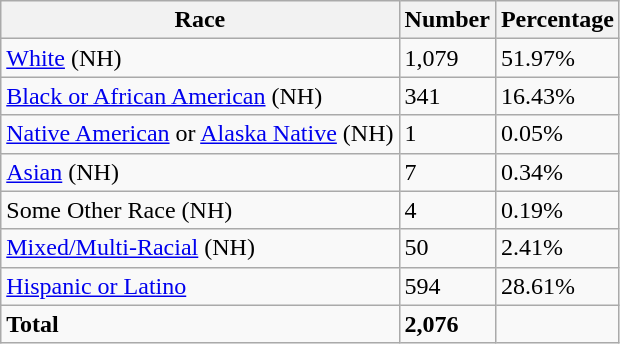<table class="wikitable">
<tr>
<th>Race</th>
<th>Number</th>
<th>Percentage</th>
</tr>
<tr>
<td><a href='#'>White</a> (NH)</td>
<td>1,079</td>
<td>51.97%</td>
</tr>
<tr>
<td><a href='#'>Black or African American</a> (NH)</td>
<td>341</td>
<td>16.43%</td>
</tr>
<tr>
<td><a href='#'>Native American</a> or <a href='#'>Alaska Native</a> (NH)</td>
<td>1</td>
<td>0.05%</td>
</tr>
<tr>
<td><a href='#'>Asian</a> (NH)</td>
<td>7</td>
<td>0.34%</td>
</tr>
<tr>
<td>Some Other Race (NH)</td>
<td>4</td>
<td>0.19%</td>
</tr>
<tr>
<td><a href='#'>Mixed/Multi-Racial</a> (NH)</td>
<td>50</td>
<td>2.41%</td>
</tr>
<tr>
<td><a href='#'>Hispanic or Latino</a></td>
<td>594</td>
<td>28.61%</td>
</tr>
<tr>
<td><strong>Total</strong></td>
<td><strong>2,076</strong></td>
<td></td>
</tr>
</table>
